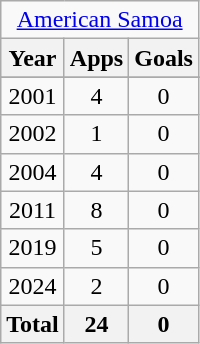<table class="wikitable" style="text-align:center">
<tr>
<td colspan=3><a href='#'>American Samoa</a></td>
</tr>
<tr>
<th>Year</th>
<th>Apps</th>
<th>Goals</th>
</tr>
<tr>
</tr>
<tr>
<td>2001</td>
<td>4</td>
<td>0</td>
</tr>
<tr>
<td>2002</td>
<td>1</td>
<td>0</td>
</tr>
<tr>
<td>2004</td>
<td>4</td>
<td>0</td>
</tr>
<tr>
<td>2011</td>
<td>8</td>
<td>0</td>
</tr>
<tr>
<td>2019</td>
<td>5</td>
<td>0</td>
</tr>
<tr>
<td>2024</td>
<td>2</td>
<td>0</td>
</tr>
<tr>
<th>Total</th>
<th>24</th>
<th>0</th>
</tr>
</table>
